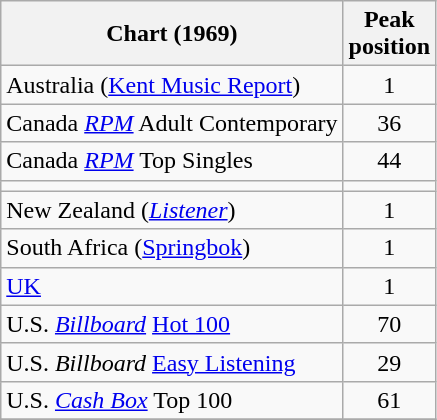<table class="wikitable sortable">
<tr>
<th>Chart (1969)</th>
<th>Peak<br>position</th>
</tr>
<tr>
<td>Australia (<a href='#'>Kent Music Report</a>)</td>
<td style="text-align:center;">1</td>
</tr>
<tr>
<td>Canada <em><a href='#'>RPM</a></em> Adult Contemporary</td>
<td style="text-align:center;">36</td>
</tr>
<tr>
<td>Canada <em><a href='#'>RPM</a></em> Top Singles</td>
<td style="text-align:center;">44</td>
</tr>
<tr>
<td></td>
</tr>
<tr>
<td>New Zealand (<em><a href='#'>Listener</a></em>)</td>
<td style="text-align:center;">1</td>
</tr>
<tr>
<td>South Africa (<a href='#'>Springbok</a>)</td>
<td align="center">1</td>
</tr>
<tr>
<td><a href='#'>UK</a></td>
<td style="text-align:center;">1</td>
</tr>
<tr>
<td>U.S. <em><a href='#'>Billboard</a></em> <a href='#'>Hot 100</a></td>
<td style="text-align:center;">70</td>
</tr>
<tr>
<td align="left">U.S. <em>Billboard</em> <a href='#'>Easy Listening</a></td>
<td style="text-align:center;">29</td>
</tr>
<tr>
<td>U.S. <a href='#'><em>Cash Box</em></a> Top 100</td>
<td align="center">61</td>
</tr>
<tr>
</tr>
</table>
